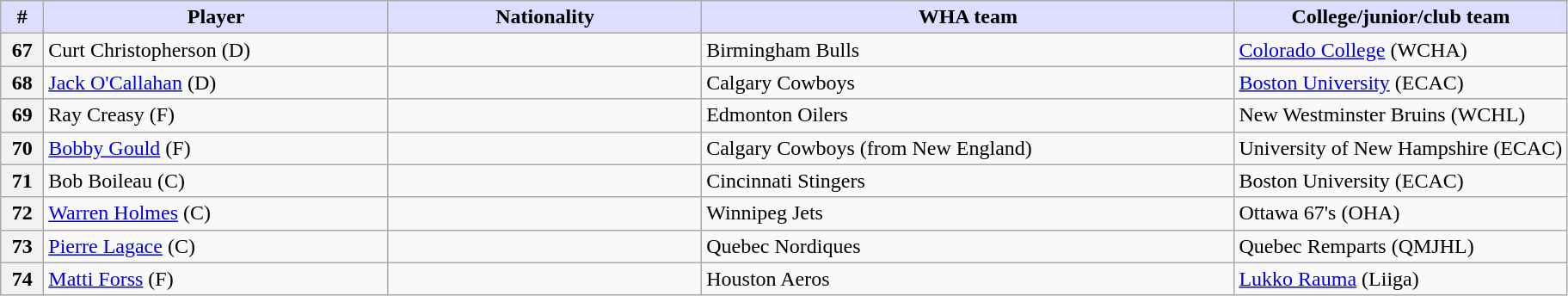<table class="wikitable">
<tr>
<th style="background:#ddf; width:2.75%;">#</th>
<th style="background:#ddf; width:22.0%;">Player</th>
<th style="background:#ddf; width:20.0%;">Nationality</th>
<th style="background:#ddf; width:34.0%;">WHA team</th>
<th style="background:#ddf; width:100.0%;">College/junior/club team</th>
</tr>
<tr>
<th>67</th>
<td>Curt Christopherson (D)</td>
<td></td>
<td>Birmingham Bulls</td>
<td><a href='#'>Colorado College</a> (WCHA)</td>
</tr>
<tr>
<th>68</th>
<td><a href='#'>Jack O'Callahan</a> (D)</td>
<td></td>
<td>Calgary Cowboys</td>
<td><a href='#'>Boston University</a> (ECAC)</td>
</tr>
<tr>
<th>69</th>
<td>Ray Creasy (F)</td>
<td></td>
<td>Edmonton Oilers</td>
<td>New Westminster Bruins (WCHL)</td>
</tr>
<tr>
<th>70</th>
<td><a href='#'>Bobby Gould</a> (F)</td>
<td></td>
<td>Calgary Cowboys (from New England)</td>
<td>University of New Hampshire (ECAC)</td>
</tr>
<tr>
<th>71</th>
<td>Bob Boileau (C)</td>
<td></td>
<td>Cincinnati Stingers</td>
<td>Boston University (ECAC)</td>
</tr>
<tr>
<th>72</th>
<td><a href='#'>Warren Holmes</a> (C)</td>
<td></td>
<td>Winnipeg Jets</td>
<td>Ottawa 67's (OHA)</td>
</tr>
<tr>
<th>73</th>
<td><a href='#'>Pierre Lagace</a> (C)</td>
<td></td>
<td>Quebec Nordiques</td>
<td>Quebec Remparts (QMJHL)</td>
</tr>
<tr>
<th>74</th>
<td><a href='#'>Matti Forss</a> (F)</td>
<td></td>
<td>Houston Aeros</td>
<td><a href='#'>Lukko Rauma</a> (Liiga)</td>
</tr>
</table>
